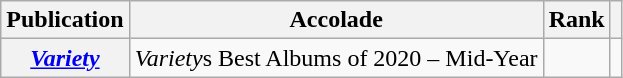<table class="wikitable sortable plainrowheaders">
<tr>
<th scope="col">Publication</th>
<th scope="col">Accolade</th>
<th scope="col">Rank</th>
<th scope="col" class="unsortable"></th>
</tr>
<tr>
<th scope="row"><em><a href='#'>Variety</a></em></th>
<td><em>Variety</em>s Best Albums of 2020 – Mid-Year</td>
<td></td>
<td></td>
</tr>
</table>
